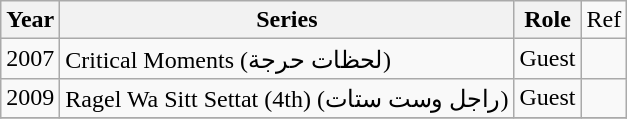<table class="wikitable sortable">
<tr>
<th>Year</th>
<th class="unsortable">Series</th>
<th class="unsortable">Role</th>
<td class="unsortable">Ref</td>
</tr>
<tr>
<td>2007</td>
<td>Critical Moments (لحظات حرجة)</td>
<td>Guest</td>
<td></td>
</tr>
<tr>
<td>2009</td>
<td>Ragel Wa Sitt Settat (4th) (راجل وست ستات)</td>
<td>Guest</td>
<td></td>
</tr>
<tr>
</tr>
</table>
